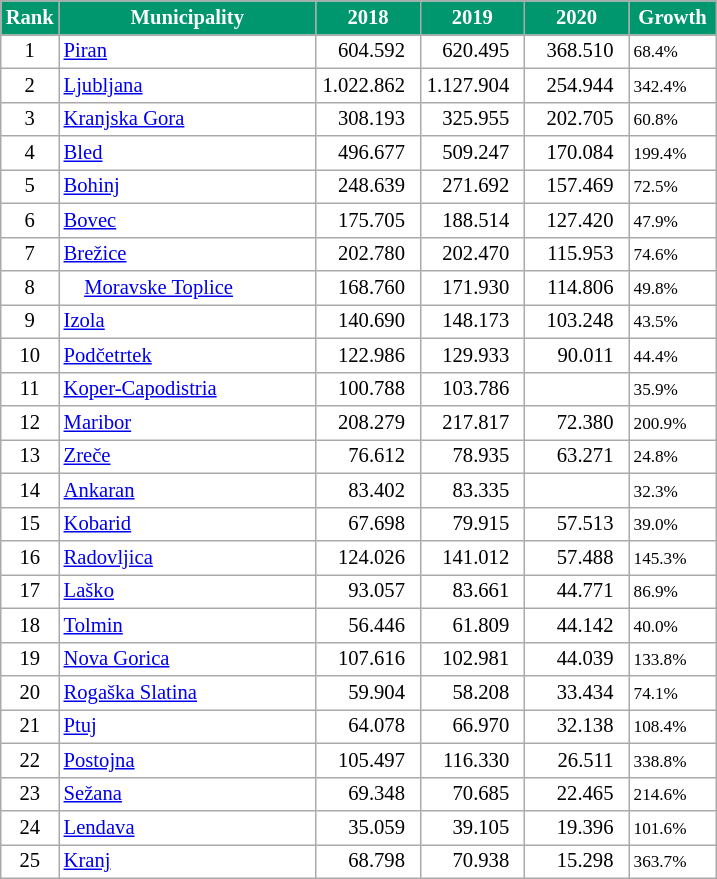<table class="wikitable plainrowheaders" style="background:#fff; font-size:86%; line-height:16px; border:grey solid 1px; border-collapse:collapse;">
<tr style="color:white;">
<th style="width:5px; background:#00966E;">Rank</th>
<th style="width:165px; background:#00966E;">Municipality</th>
<th style="width:63px; background:#00966E;">2018</th>
<th style="width:63px; background:#00966E;">2019</th>
<th style="width:63px; background:#00966E;">2020</th>
<th style="width:52px; background:#00966E;">Growth</th>
</tr>
<tr>
<td align=center>1</td>
<td> <a href='#'>Piran</a></td>
<td align=right>604.592  </td>
<td align=right>620.495  </td>
<td align=right>368.510  </td>
<td align=left><small></small> <small>68.4%</small></td>
</tr>
<tr>
<td align=center>2</td>
<td> <a href='#'>Ljubljana</a></td>
<td align=right>1.022.862  </td>
<td align=right>1.127.904  </td>
<td align=right>254.944  </td>
<td align=left><small></small> <small>342.4%</small></td>
</tr>
<tr>
<td align=center>3</td>
<td> <a href='#'>Kranjska Gora</a></td>
<td align=right>308.193  </td>
<td align=right>325.955  </td>
<td align=right>202.705  </td>
<td align=left><small></small> <small>60.8%</small></td>
</tr>
<tr>
<td align=center>4</td>
<td> <a href='#'>Bled</a></td>
<td align=right>496.677  </td>
<td align=right>509.247  </td>
<td align=right>170.084  </td>
<td align=left><small></small> <small>199.4%</small></td>
</tr>
<tr>
<td align=center>5</td>
<td> <a href='#'>Bohinj</a></td>
<td align=right>248.639  </td>
<td align=right>271.692  </td>
<td align=right>157.469  </td>
<td align=left><small></small> <small>72.5%</small></td>
</tr>
<tr>
<td align=center>6</td>
<td> <a href='#'>Bovec</a></td>
<td align=right>175.705  </td>
<td align=right>188.514  </td>
<td align=right>127.420  </td>
<td align=left><small></small> <small>47.9%</small></td>
</tr>
<tr>
<td align=center>7</td>
<td> <a href='#'>Brežice</a></td>
<td align=right>202.780  </td>
<td align=right>202.470  </td>
<td align=right>115.953  </td>
<td align=left><small></small> <small>74.6%</small></td>
</tr>
<tr>
<td align=center>8</td>
<td>    <a href='#'>Moravske Toplice</a></td>
<td align=right>168.760  </td>
<td align=right>171.930  </td>
<td align=right>114.806  </td>
<td align=left><small></small> <small>49.8%</small></td>
</tr>
<tr>
<td align=center>9</td>
<td> <a href='#'>Izola</a></td>
<td align=right>140.690  </td>
<td align=right>148.173  </td>
<td align=right>103.248  </td>
<td align=left><small></small> <small>43.5%</small></td>
</tr>
<tr>
<td align=center>10</td>
<td> <a href='#'>Podčetrtek</a></td>
<td align=right>122.986  </td>
<td align=right>129.933  </td>
<td align=right>90.011  </td>
<td align=left><small></small> <small>44.4%</small></td>
</tr>
<tr>
<td align=center>11</td>
<td> <a href='#'>Koper-Capodistria</a></td>
<td align=right>100.788  </td>
<td align=right>103.786  </td>
<td align=right>  </td>
<td align=left><small></small> <small>35.9%</small></td>
</tr>
<tr>
<td align=center>12</td>
<td> <a href='#'>Maribor</a></td>
<td align=right>208.279  </td>
<td align=right>217.817  </td>
<td align=right>72.380  </td>
<td align=left><small></small> <small>200.9%</small></td>
</tr>
<tr>
<td align=center>13</td>
<td> <a href='#'>Zreče</a></td>
<td align=right>76.612  </td>
<td align=right>78.935  </td>
<td align=right>63.271  </td>
<td align=left><small></small> <small>24.8%</small></td>
</tr>
<tr>
<td align=center>14</td>
<td> <a href='#'>Ankaran</a></td>
<td align=right>83.402  </td>
<td align=right>83.335  </td>
<td align=right>  </td>
<td align=left><small></small> <small>32.3%</small></td>
</tr>
<tr>
<td align=center>15</td>
<td> <a href='#'>Kobarid</a></td>
<td align=right>67.698  </td>
<td align=right>79.915  </td>
<td align=right>57.513  </td>
<td align=left><small></small> <small>39.0%</small></td>
</tr>
<tr>
<td align=center>16</td>
<td> <a href='#'>Radovljica</a></td>
<td align=right>124.026  </td>
<td align=right>141.012  </td>
<td align=right>57.488  </td>
<td align=left><small></small> <small>145.3%</small></td>
</tr>
<tr>
<td align=center>17</td>
<td> <a href='#'>Laško</a></td>
<td align=right>93.057  </td>
<td align=right>83.661  </td>
<td align=right>44.771  </td>
<td align=left><small></small> <small>86.9%</small></td>
</tr>
<tr>
<td align=center>18</td>
<td> <a href='#'>Tolmin</a></td>
<td align=right>56.446  </td>
<td align=right>61.809  </td>
<td align=right>44.142  </td>
<td align=left><small></small> <small>40.0%</small></td>
</tr>
<tr>
<td align=center>19</td>
<td> <a href='#'>Nova Gorica</a></td>
<td align=right>107.616  </td>
<td align=right>102.981  </td>
<td align=right>44.039  </td>
<td align=left><small></small> <small>133.8%</small></td>
</tr>
<tr>
<td align=center>20</td>
<td> <a href='#'>Rogaška Slatina</a></td>
<td align=right>59.904  </td>
<td align=right>58.208  </td>
<td align=right>33.434  </td>
<td align=left><small></small> <small>74.1%</small></td>
</tr>
<tr>
<td align=center>21</td>
<td> <a href='#'>Ptuj</a></td>
<td align=right>64.078  </td>
<td align=right>66.970  </td>
<td align=right>32.138  </td>
<td align=left><small></small> <small>108.4%</small></td>
</tr>
<tr>
<td align=center>22</td>
<td> <a href='#'>Postojna</a></td>
<td align=right>105.497  </td>
<td align=right>116.330  </td>
<td align=right>26.511  </td>
<td align=left><small></small> <small>338.8%</small></td>
</tr>
<tr>
<td align=center>23</td>
<td> <a href='#'>Sežana</a></td>
<td align=right>69.348  </td>
<td align=right>70.685  </td>
<td align=right>22.465  </td>
<td align=left><small></small> <small>214.6%</small></td>
</tr>
<tr>
<td align=center>24</td>
<td> <a href='#'>Lendava</a></td>
<td align=right>35.059  </td>
<td align=right>39.105  </td>
<td align=right>19.396  </td>
<td align=left><small></small> <small>101.6%</small></td>
</tr>
<tr>
<td align=center>25</td>
<td> <a href='#'>Kranj</a></td>
<td align=right>68.798  </td>
<td align=right>70.938  </td>
<td align=right>15.298  </td>
<td align=left><small></small> <small>363.7%</small></td>
</tr>
</table>
